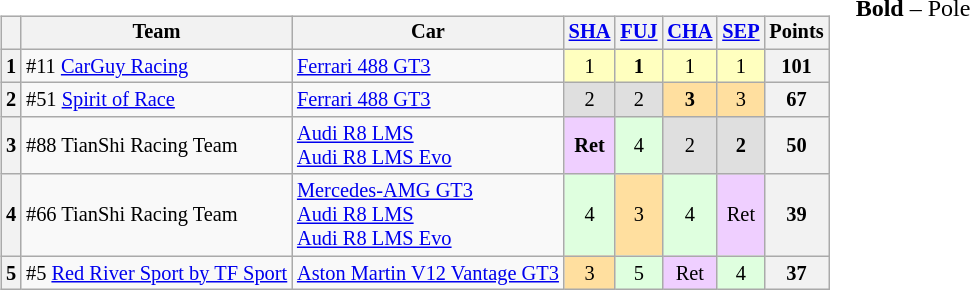<table>
<tr>
<td valign="top"><br><table class="wikitable" style="font-size:85%; text-align:center;">
<tr>
<th></th>
<th>Team</th>
<th>Car</th>
<th><a href='#'>SHA</a><br></th>
<th><a href='#'>FUJ</a><br></th>
<th><a href='#'>CHA</a><br></th>
<th><a href='#'>SEP</a><br></th>
<th>Points</th>
</tr>
<tr>
<th>1</th>
<td align=left> #11 <a href='#'>CarGuy Racing</a></td>
<td align=left><a href='#'>Ferrari 488 GT3</a></td>
<td style="background:#ffffbf;">1</td>
<td style="background:#ffffbf;"><strong>1</strong></td>
<td style="background:#ffffbf;">1</td>
<td style="background:#ffffbf;">1</td>
<th>101</th>
</tr>
<tr>
<th>2</th>
<td align=left> #51 <a href='#'>Spirit of Race</a></td>
<td align=left><a href='#'>Ferrari 488 GT3</a></td>
<td style="background:#dfdfdf;">2</td>
<td style="background:#dfdfdf;">2</td>
<td style="background:#ffdf9f;"><strong>3</strong></td>
<td style="background:#ffdf9f;">3</td>
<th>67</th>
</tr>
<tr>
<th>3</th>
<td align=left> #88 TianShi Racing Team</td>
<td align=left><a href='#'>Audi R8 LMS</a><br><a href='#'>Audi R8 LMS Evo</a></td>
<td style="background:#efcfff;"><strong>Ret</strong></td>
<td style="background:#dfffdf;">4</td>
<td style="background:#dfdfdf;">2</td>
<td style="background:#dfdfdf;"><strong>2</strong></td>
<th>50</th>
</tr>
<tr>
<th>4</th>
<td align=left> #66 TianShi Racing Team</td>
<td align=left><a href='#'>Mercedes-AMG GT3</a><br><a href='#'>Audi R8 LMS</a><br><a href='#'>Audi R8 LMS Evo</a></td>
<td style="background:#dfffdf;">4</td>
<td style="background:#ffdf9f;">3</td>
<td style="background:#dfffdf;">4</td>
<td style="background:#efcfff;">Ret</td>
<th>39</th>
</tr>
<tr>
<th>5</th>
<td align=left> #5 <a href='#'>Red River Sport by TF Sport</a></td>
<td align=left><a href='#'>Aston Martin V12 Vantage GT3</a></td>
<td style="background:#ffdf9f;">3</td>
<td style="background:#dfffdf;">5</td>
<td style="background:#efcfff;">Ret</td>
<td style="background:#dfffdf;">4</td>
<th>37</th>
</tr>
</table>
</td>
<td valign="top"><br>
<span><strong>Bold</strong> – Pole<br></span></td>
</tr>
</table>
